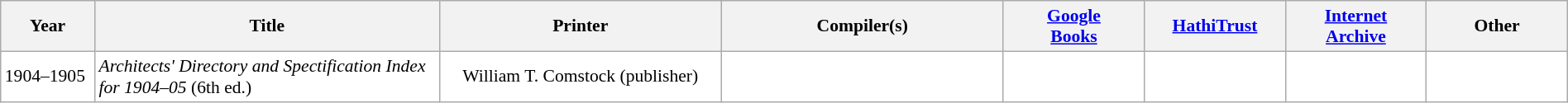<table class="wikitable collapsible sortable" border="0" cellpadding="1" style="color:black; background-color: #FFFFFF; font-size: 90%; width:100%">
<tr>
<th>Year</th>
<th>Title</th>
<th>Printer</th>
<th>Compiler(s)</th>
<th><a href='#'>Google<br>Books</a></th>
<th><a href='#'>HathiTrust</a></th>
<th><a href='#'>Internet<br>Archive</a></th>
<th>Other</th>
</tr>
<tr>
<td width="6%">1904–1905</td>
<td width="22%"><em>Architects' Directory and Spectification Index for 1904–05</em> (6th ed.)</td>
<td style="text-align:center" width="18%"data-sort-value="comstock">William T. Comstock (publisher)</td>
<td style="text-align:center" width="18%"></td>
<td style="text-align:center" width="9%"></td>
<td style="text-align:center" width="9%"></td>
<td style="text-align:center" width="9%"></td>
<td style="text-align:center" width="9%"></td>
</tr>
</table>
